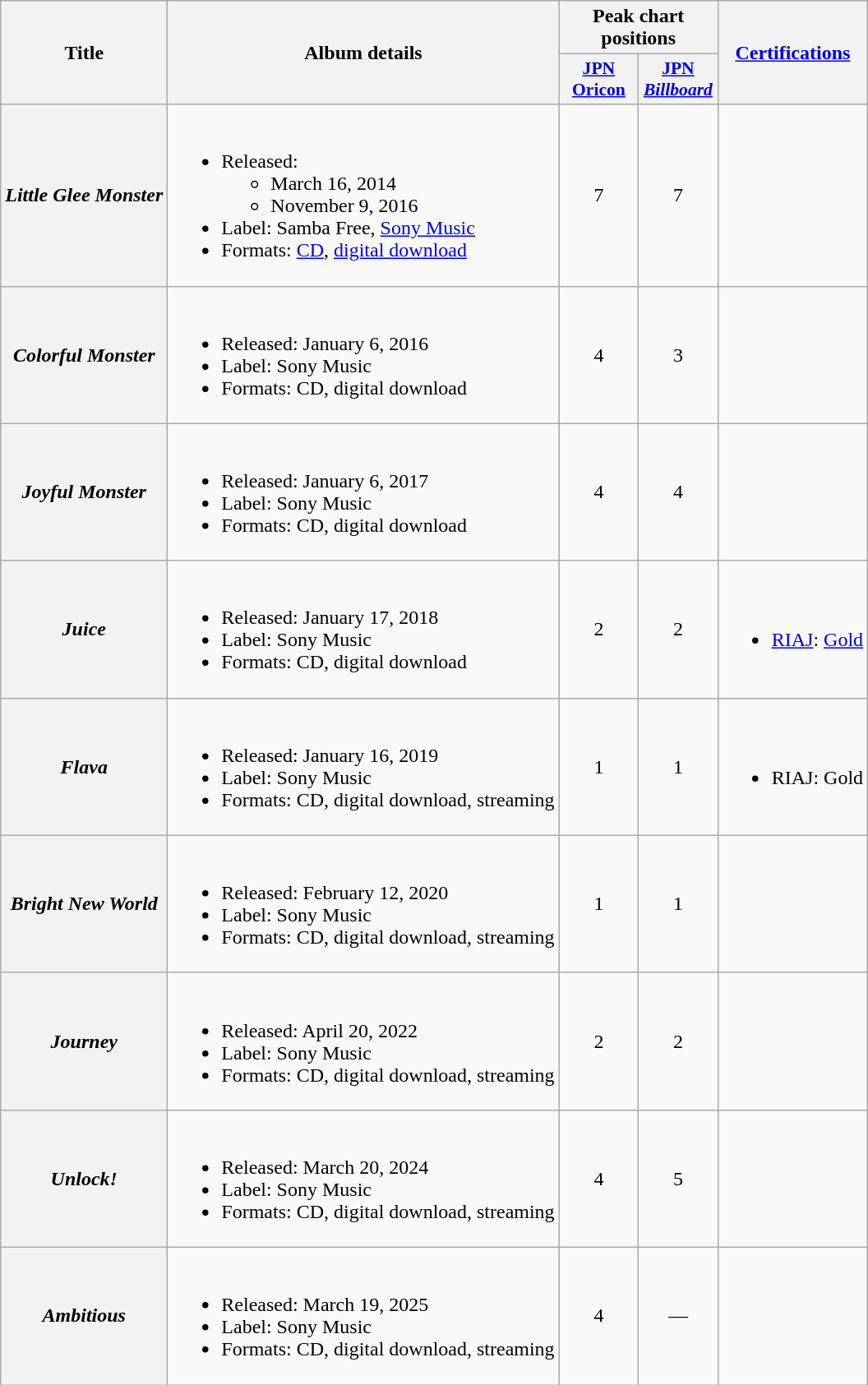<table class="wikitable plainrowheaders">
<tr>
<th scope="col" rowspan="2">Title</th>
<th scope="col" rowspan="2">Album details</th>
<th scope="col" colspan="2">Peak chart positions</th>
<th scope="col" rowspan="2"><a href='#'>Certifications</a></th>
</tr>
<tr>
<th scope="col" style="width:4em;font-size:90%"><a href='#'>JPN<br>Oricon</a><br></th>
<th scope="col" style="width:4em;font-size:90%"><a href='#'>JPN<br><em>Billboard</em></a></th>
</tr>
<tr>
<th scope="row"><em>Little Glee Monster</em></th>
<td><br><ul><li>Released:<ul><li>March 16, 2014</li><li>November 9, 2016 </li></ul></li><li>Label: Samba Free, <a href='#'>Sony Music</a> </li><li>Formats: <a href='#'>CD</a>, <a href='#'>digital download</a></li></ul></td>
<td align="center">7</td>
<td align="center">7</td>
<td></td>
</tr>
<tr>
<th scope="row"><em>Colorful Monster</em></th>
<td><br><ul><li>Released: January 6, 2016</li><li>Label: Sony Music</li><li>Formats: CD, digital download</li></ul></td>
<td align="center">4</td>
<td align="center">3</td>
<td></td>
</tr>
<tr>
<th scope="row"><em>Joyful Monster</em></th>
<td><br><ul><li>Released: January 6, 2017</li><li>Label: Sony Music</li><li>Formats: CD, digital download</li></ul></td>
<td align="center">4</td>
<td align="center">4</td>
<td></td>
</tr>
<tr>
<th scope="row"><em>Juice</em></th>
<td><br><ul><li>Released: January 17, 2018</li><li>Label: Sony Music</li><li>Formats: CD, digital download</li></ul></td>
<td align="center">2</td>
<td align="center">2</td>
<td><br><ul><li><a href='#'>RIAJ</a>: <a href='#'>Gold</a></li></ul></td>
</tr>
<tr>
<th scope="row"><em>Flava</em></th>
<td><br><ul><li>Released: January 16, 2019</li><li>Label: Sony Music</li><li>Formats: CD, digital download, streaming</li></ul></td>
<td align="center">1</td>
<td align="center">1</td>
<td><br><ul><li>RIAJ: Gold</li></ul></td>
</tr>
<tr>
<th scope="row"><em>Bright New World</em></th>
<td><br><ul><li>Released: February 12, 2020</li><li>Label: Sony Music</li><li>Formats: CD, digital download, streaming</li></ul></td>
<td align="center">1</td>
<td align="center">1</td>
<td></td>
</tr>
<tr>
<th scope="row"><em>Journey</em></th>
<td><br><ul><li>Released: April 20, 2022</li><li>Label: Sony Music</li><li>Formats: CD, digital download, streaming</li></ul></td>
<td align="center">2</td>
<td align="center">2</td>
<td></td>
</tr>
<tr>
<th scope="row"><em>Unlock!</em></th>
<td><br><ul><li>Released: March 20, 2024</li><li>Label: Sony Music</li><li>Formats: CD, digital download, streaming</li></ul></td>
<td align="center">4</td>
<td align="center">5</td>
<td></td>
</tr>
<tr>
<th scope="row"><em>Ambitious</em></th>
<td><br><ul><li>Released: March 19, 2025</li><li>Label: Sony Music</li><li>Formats: CD, digital download, streaming</li></ul></td>
<td align="center">4</td>
<td align="center">—</td>
<td></td>
</tr>
</table>
